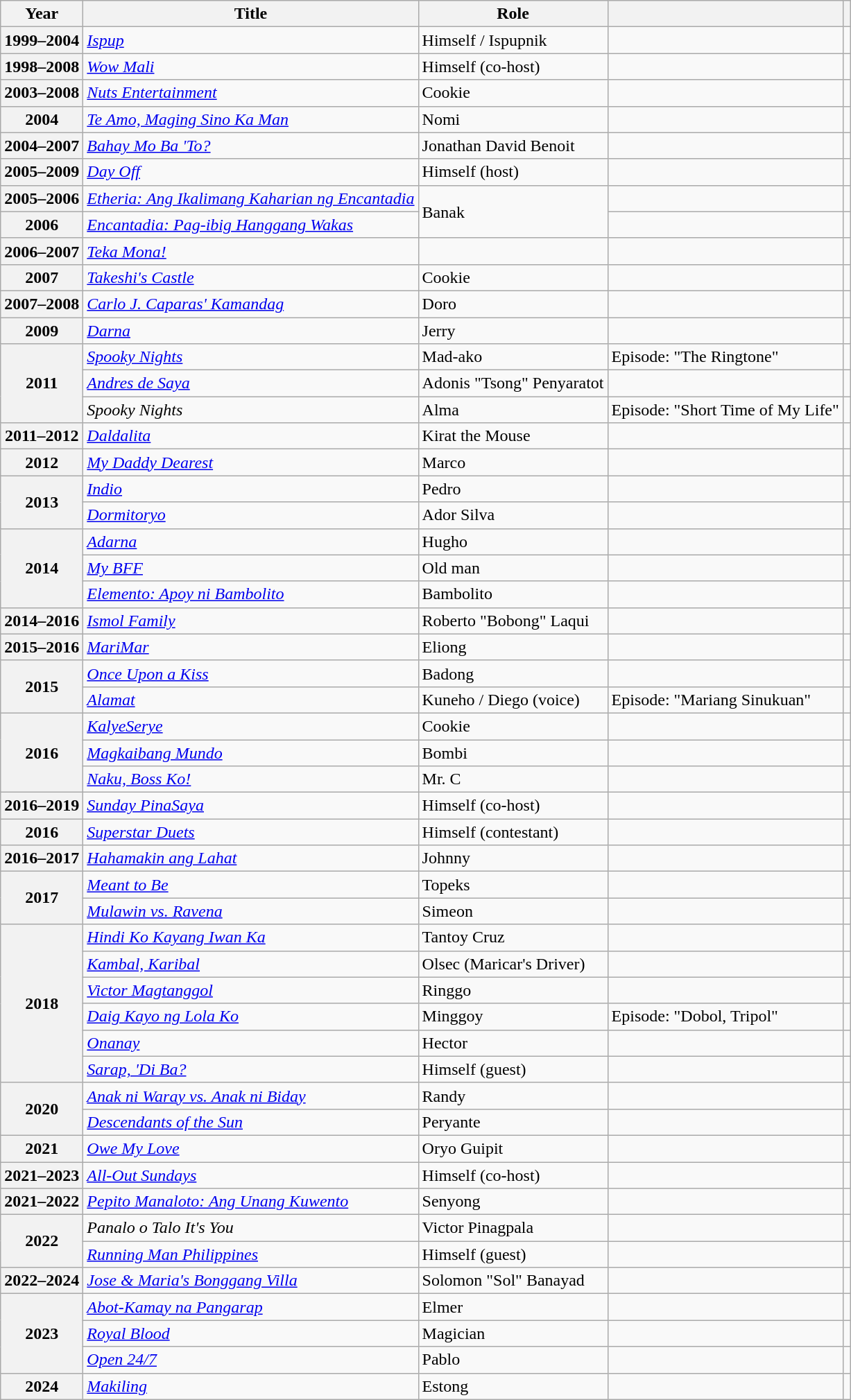<table class="wikitable plainrowheaders sortable">
<tr>
<th scope="col">Year</th>
<th scope="col">Title</th>
<th scope="col">Role</th>
<th></th>
<th scope="col" class="unsortable"></th>
</tr>
<tr>
<th scope="row">1999–2004</th>
<td><em><a href='#'>Ispup</a></em></td>
<td>Himself / Ispupnik</td>
<td></td>
<td></td>
</tr>
<tr>
<th scope="row">1998–2008</th>
<td><em><a href='#'>Wow Mali</a></em></td>
<td>Himself (co-host)</td>
<td></td>
<td></td>
</tr>
<tr>
<th scope="row">2003–2008</th>
<td><em><a href='#'>Nuts Entertainment</a></em></td>
<td>Cookie</td>
<td></td>
<td></td>
</tr>
<tr>
<th scope="row">2004</th>
<td><em><a href='#'>Te Amo, Maging Sino Ka Man</a></em></td>
<td>Nomi</td>
<td></td>
<td></td>
</tr>
<tr>
<th scope="row">2004–2007</th>
<td><em><a href='#'>Bahay Mo Ba 'To?</a></em></td>
<td>Jonathan David Benoit</td>
<td></td>
<td></td>
</tr>
<tr>
<th scope="row">2005–2009</th>
<td><em><a href='#'>Day Off</a></em></td>
<td>Himself (host)</td>
<td></td>
<td></td>
</tr>
<tr>
<th scope="row">2005–2006</th>
<td><em><a href='#'>Etheria: Ang Ikalimang Kaharian ng Encantadia</a></em></td>
<td rowspan="2">Banak</td>
<td></td>
<td></td>
</tr>
<tr>
<th scope="row">2006</th>
<td><em><a href='#'>Encantadia: Pag-ibig Hanggang Wakas</a></em></td>
<td></td>
<td></td>
</tr>
<tr>
<th scope="row">2006–2007</th>
<td><em><a href='#'>Teka Mona!</a></em></td>
<td></td>
<td></td>
<td></td>
</tr>
<tr>
<th scope="row">2007</th>
<td><em><a href='#'>Takeshi's Castle</a></em></td>
<td>Cookie</td>
<td></td>
<td></td>
</tr>
<tr>
<th scope="row">2007–2008</th>
<td><em><a href='#'>Carlo J. Caparas' Kamandag</a></em></td>
<td>Doro</td>
<td></td>
<td></td>
</tr>
<tr>
<th scope="row">2009</th>
<td><em><a href='#'>Darna</a></em></td>
<td>Jerry</td>
<td></td>
<td></td>
</tr>
<tr>
<th scope="row" rowspan="3">2011</th>
<td><em><a href='#'>Spooky Nights</a></em></td>
<td>Mad-ako</td>
<td>Episode: "The Ringtone"</td>
<td></td>
</tr>
<tr>
<td><em><a href='#'>Andres de Saya</a></em></td>
<td>Adonis "Tsong" Penyaratot</td>
<td></td>
<td></td>
</tr>
<tr>
<td><em>Spooky Nights</em></td>
<td>Alma</td>
<td>Episode: "Short Time of My Life"</td>
<td></td>
</tr>
<tr>
<th scope="row">2011–2012</th>
<td><em><a href='#'>Daldalita</a></em></td>
<td>Kirat the Mouse</td>
<td></td>
<td></td>
</tr>
<tr>
<th scope="row">2012</th>
<td><em><a href='#'>My Daddy Dearest</a></em></td>
<td>Marco</td>
<td></td>
<td></td>
</tr>
<tr>
<th scope="row" rowspan="2">2013</th>
<td><em><a href='#'>Indio</a></em></td>
<td>Pedro</td>
<td></td>
<td></td>
</tr>
<tr>
<td><em><a href='#'>Dormitoryo</a></em></td>
<td>Ador Silva</td>
<td></td>
<td></td>
</tr>
<tr>
<th scope="row" rowspan="3">2014</th>
<td><em><a href='#'>Adarna</a></em></td>
<td>Hugho</td>
<td></td>
<td></td>
</tr>
<tr>
<td><em><a href='#'>My BFF</a></em></td>
<td>Old man</td>
<td></td>
<td></td>
</tr>
<tr>
<td><em><a href='#'>Elemento: Apoy ni Bambolito</a></em></td>
<td>Bambolito</td>
<td></td>
<td></td>
</tr>
<tr>
<th scope="row">2014–2016</th>
<td><em><a href='#'>Ismol Family</a></em></td>
<td>Roberto "Bobong" Laqui</td>
<td></td>
<td></td>
</tr>
<tr>
<th scope="row">2015–2016</th>
<td><em><a href='#'>MariMar</a></em></td>
<td>Eliong</td>
<td></td>
<td></td>
</tr>
<tr>
<th scope="row" rowspan="2">2015</th>
<td><em><a href='#'>Once Upon a Kiss</a></em></td>
<td>Badong</td>
<td></td>
<td></td>
</tr>
<tr>
<td><em><a href='#'>Alamat</a></em></td>
<td>Kuneho / Diego (voice)</td>
<td>Episode: "Mariang Sinukuan"</td>
<td></td>
</tr>
<tr>
<th scope="row" rowspan="3">2016</th>
<td><em><a href='#'>KalyeSerye</a></em></td>
<td>Cookie</td>
<td></td>
<td></td>
</tr>
<tr>
<td><em><a href='#'>Magkaibang Mundo</a></em></td>
<td>Bombi</td>
<td></td>
<td></td>
</tr>
<tr>
<td><em><a href='#'>Naku, Boss Ko!</a></em></td>
<td>Mr. C</td>
<td></td>
<td></td>
</tr>
<tr>
<th scope="row">2016–2019</th>
<td><em><a href='#'>Sunday PinaSaya</a></em></td>
<td>Himself (co-host)</td>
<td></td>
<td></td>
</tr>
<tr>
<th scope="row">2016</th>
<td><em><a href='#'>Superstar Duets</a></em></td>
<td>Himself (contestant)</td>
<td></td>
<td></td>
</tr>
<tr>
<th scope="row">2016–2017</th>
<td><em><a href='#'>Hahamakin ang Lahat</a></em></td>
<td>Johnny</td>
<td></td>
<td></td>
</tr>
<tr>
<th scope="row" rowspan="2">2017</th>
<td><em><a href='#'>Meant to Be</a></em></td>
<td>Topeks</td>
<td></td>
<td></td>
</tr>
<tr>
<td><em><a href='#'>Mulawin vs. Ravena</a></em></td>
<td>Simeon</td>
<td></td>
<td></td>
</tr>
<tr>
<th scope="row" rowspan="6">2018</th>
<td><em><a href='#'>Hindi Ko Kayang Iwan Ka</a></em></td>
<td>Tantoy Cruz</td>
<td></td>
<td></td>
</tr>
<tr>
<td><em><a href='#'>Kambal, Karibal</a></em></td>
<td>Olsec (Maricar's Driver)</td>
<td></td>
<td></td>
</tr>
<tr>
<td><em><a href='#'>Victor Magtanggol</a></em></td>
<td>Ringgo</td>
<td></td>
<td></td>
</tr>
<tr>
<td><em><a href='#'>Daig Kayo ng Lola Ko</a></em></td>
<td>Minggoy</td>
<td>Episode: "Dobol, Tripol"</td>
<td></td>
</tr>
<tr>
<td><em><a href='#'>Onanay</a></em></td>
<td>Hector</td>
<td></td>
<td></td>
</tr>
<tr>
<td><em><a href='#'>Sarap, 'Di Ba?</a></em></td>
<td>Himself (guest)</td>
<td></td>
<td></td>
</tr>
<tr>
<th scope="row" rowspan="2">2020</th>
<td><em><a href='#'>Anak ni Waray vs. Anak ni Biday</a></em></td>
<td>Randy</td>
<td></td>
<td></td>
</tr>
<tr>
<td><em><a href='#'>Descendants of the Sun</a></em></td>
<td>Peryante</td>
<td></td>
<td></td>
</tr>
<tr>
<th scope="row">2021</th>
<td><em><a href='#'>Owe My Love</a></em></td>
<td>Oryo Guipit</td>
<td></td>
<td></td>
</tr>
<tr>
<th scope="row">2021–2023</th>
<td><em><a href='#'>All-Out Sundays</a></em></td>
<td>Himself (co-host)</td>
<td></td>
<td></td>
</tr>
<tr>
<th scope="row">2021–2022</th>
<td><em><a href='#'>Pepito Manaloto: Ang Unang Kuwento</a></em></td>
<td>Senyong</td>
<td></td>
<td></td>
</tr>
<tr>
<th scope="row" rowspan="2">2022</th>
<td><em>Panalo o Talo It's You</em></td>
<td>Victor Pinagpala</td>
<td></td>
<td></td>
</tr>
<tr>
<td><em><a href='#'>Running Man Philippines</a></em></td>
<td>Himself (guest)</td>
<td></td>
<td></td>
</tr>
<tr>
<th scope="row">2022–2024</th>
<td><em><a href='#'>Jose & Maria's Bonggang Villa</a></em></td>
<td>Solomon "Sol" Banayad</td>
<td></td>
<td></td>
</tr>
<tr>
<th scope="row" rowspan="3">2023</th>
<td><em><a href='#'>Abot-Kamay na Pangarap</a></em></td>
<td>Elmer</td>
<td></td>
<td></td>
</tr>
<tr>
<td><em><a href='#'>Royal Blood</a></em></td>
<td>Magician</td>
<td></td>
<td></td>
</tr>
<tr>
<td><a href='#'><em>Open 24/7</em></a></td>
<td>Pablo</td>
<td></td>
<td></td>
</tr>
<tr>
<th scope="row">2024</th>
<td><a href='#'><em>Makiling</em></a></td>
<td>Estong</td>
<td></td>
<td></td>
</tr>
</table>
